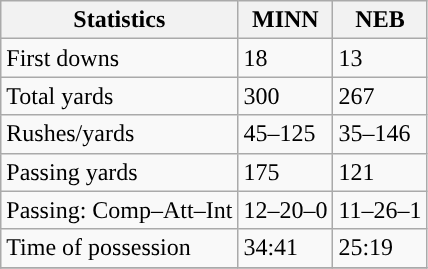<table class="wikitable" style="float: left;">
<tr>
<th>Statistics</th>
<th>MINN</th>
<th>NEB</th>
</tr>
<tr>
<td>First downs</td>
<td>18</td>
<td>13</td>
</tr>
<tr>
<td>Total yards</td>
<td>300</td>
<td>267</td>
</tr>
<tr>
<td>Rushes/yards</td>
<td>45–125</td>
<td>35–146</td>
</tr>
<tr>
<td>Passing yards</td>
<td>175</td>
<td>121</td>
</tr>
<tr>
<td>Passing: Comp–Att–Int</td>
<td>12–20–0</td>
<td>11–26–1</td>
</tr>
<tr>
<td>Time of possession</td>
<td>34:41</td>
<td>25:19</td>
</tr>
<tr>
</tr>
</table>
